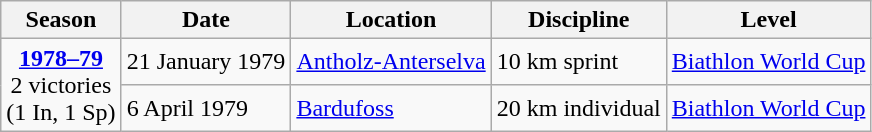<table class="wikitable">
<tr>
<th>Season</th>
<th>Date</th>
<th>Location</th>
<th>Discipline</th>
<th>Level</th>
</tr>
<tr>
<td rowspan="2" style="text-align:center;"><strong><a href='#'>1978–79</a></strong> <br> 2 victories <br> (1 In, 1 Sp)</td>
<td>21 January 1979</td>
<td> <a href='#'>Antholz-Anterselva</a></td>
<td>10 km sprint</td>
<td><a href='#'>Biathlon World Cup</a></td>
</tr>
<tr>
<td>6 April 1979</td>
<td> <a href='#'>Bardufoss</a></td>
<td>20 km individual</td>
<td><a href='#'>Biathlon World Cup</a></td>
</tr>
</table>
